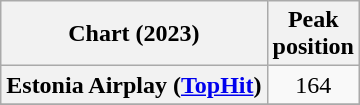<table class="wikitable plainrowheaders" style="text-align:center">
<tr>
<th scope="col">Chart (2023)</th>
<th scope="col">Peak<br>position</th>
</tr>
<tr>
<th scope="row">Estonia Airplay (<a href='#'>TopHit</a>)</th>
<td>164</td>
</tr>
<tr>
</tr>
</table>
